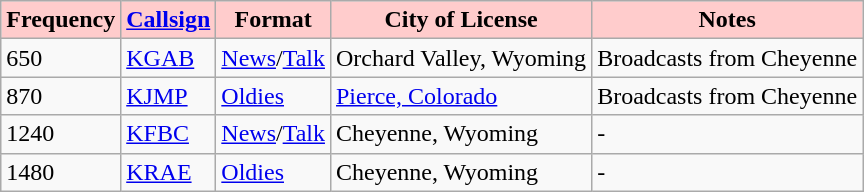<table class="wikitable" border="1">
<tr>
<th style="background:#ffcccc;"><strong>Frequency</strong></th>
<th style="background:#ffcccc;"><strong><a href='#'>Callsign</a></strong></th>
<th style="background:#ffcccc;"><strong>Format</strong></th>
<th style="background:#ffcccc;"><strong>City of License</strong></th>
<th style="background:#ffcccc;"><strong>Notes</strong></th>
</tr>
<tr>
<td>650</td>
<td><a href='#'>KGAB</a></td>
<td><a href='#'>News</a>/<a href='#'>Talk</a></td>
<td>Orchard Valley, Wyoming</td>
<td>Broadcasts from Cheyenne</td>
</tr>
<tr>
<td>870</td>
<td><a href='#'>KJMP</a></td>
<td><a href='#'>Oldies</a></td>
<td><a href='#'>Pierce, Colorado</a></td>
<td>Broadcasts from Cheyenne</td>
</tr>
<tr>
<td>1240</td>
<td><a href='#'>KFBC</a></td>
<td><a href='#'>News</a>/<a href='#'>Talk</a></td>
<td>Cheyenne, Wyoming</td>
<td>-</td>
</tr>
<tr>
<td>1480</td>
<td><a href='#'>KRAE</a></td>
<td><a href='#'>Oldies</a></td>
<td>Cheyenne, Wyoming</td>
<td>-</td>
</tr>
</table>
